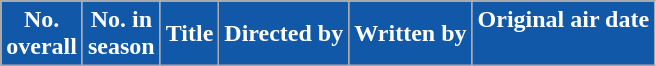<table class="wikitable" style="background:white">
<tr style=color:white>
<th style="background:#1158A9">No.<br>overall</th>
<th style="background:#1158A9">No. in<br>season</th>
<th style="background:#1158A9">Title</th>
<th style="background:#1158A9">Directed by</th>
<th style="background:#1158A9">Written by</th>
<th style="background:#1158A9">Original air date<br>








<br>

</th>
</tr>
</table>
